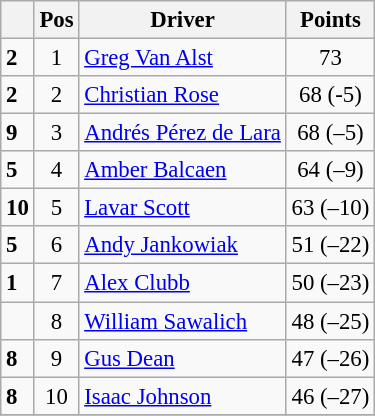<table class="wikitable" style="font-size: 95%;">
<tr>
<th></th>
<th>Pos</th>
<th>Driver</th>
<th>Points</th>
</tr>
<tr>
<td align="left"> <strong>2</strong></td>
<td style="text-align:center;">1</td>
<td><a href='#'>Greg Van Alst</a></td>
<td style="text-align:center;">73</td>
</tr>
<tr>
<td align="left"> <strong>2</strong></td>
<td style="text-align:center;">2</td>
<td><a href='#'>Christian Rose</a></td>
<td style="text-align:center;">68 (-5)</td>
</tr>
<tr>
<td align="left"> <strong>9</strong></td>
<td style="text-align:center;">3</td>
<td><a href='#'>Andrés Pérez de Lara</a></td>
<td style="text-align:center;">68 (–5)</td>
</tr>
<tr>
<td align="left"> <strong>5</strong></td>
<td style="text-align:center;">4</td>
<td><a href='#'>Amber Balcaen</a></td>
<td style="text-align:center;">64 (–9)</td>
</tr>
<tr>
<td align="left"> <strong>10</strong></td>
<td style="text-align:center;">5</td>
<td><a href='#'>Lavar Scott</a></td>
<td style="text-align:center;">63 (–10)</td>
</tr>
<tr>
<td align="left"> <strong>5</strong></td>
<td style="text-align:center;">6</td>
<td><a href='#'>Andy Jankowiak</a></td>
<td style="text-align:center;">51 (–22)</td>
</tr>
<tr>
<td align="left"> <strong>1</strong></td>
<td style="text-align:center;">7</td>
<td><a href='#'>Alex Clubb</a></td>
<td style="text-align:center;">50 (–23)</td>
</tr>
<tr>
<td align="left"></td>
<td style="text-align:center;">8</td>
<td><a href='#'>William Sawalich</a></td>
<td style="text-align:center;">48 (–25)</td>
</tr>
<tr>
<td align="left"> <strong>8</strong></td>
<td style="text-align:center;">9</td>
<td><a href='#'>Gus Dean</a></td>
<td style="text-align:center;">47 (–26)</td>
</tr>
<tr>
<td align="left"> <strong>8</strong></td>
<td style="text-align:center;">10</td>
<td><a href='#'>Isaac Johnson</a></td>
<td style="text-align:center;">46 (–27)</td>
</tr>
<tr class="sortbottom">
</tr>
</table>
